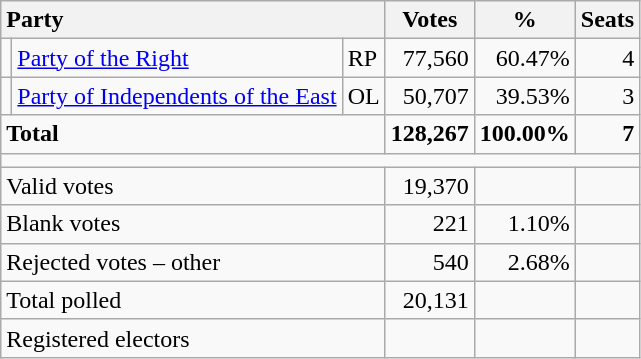<table class="wikitable" border="1" style="text-align:right;">
<tr>
<th style="text-align:left;" valign=bottom colspan=3>Party</th>
<th align=center valign=bottom width="50">Votes</th>
<th align=center valign=bottom width="50">%</th>
<th align=center>Seats</th>
</tr>
<tr>
<td></td>
<td align=left><a href='#'>Party of the Right</a></td>
<td align=left>RP</td>
<td>77,560</td>
<td>60.47%</td>
<td>4</td>
</tr>
<tr>
<td></td>
<td align=left><a href='#'>Party of Independents of the East</a></td>
<td align=left>OL</td>
<td>50,707</td>
<td>39.53%</td>
<td>3</td>
</tr>
<tr style="font-weight:bold">
<td align=left colspan=3>Total</td>
<td>128,267</td>
<td>100.00%</td>
<td>7</td>
</tr>
<tr>
<td colspan=6 height="2"></td>
</tr>
<tr>
<td align=left colspan=3>Valid votes</td>
<td>19,370</td>
<td></td>
<td></td>
</tr>
<tr>
<td align=left colspan=3>Blank votes</td>
<td>221</td>
<td>1.10%</td>
<td></td>
</tr>
<tr>
<td align=left colspan=3>Rejected votes – other</td>
<td>540</td>
<td>2.68%</td>
<td></td>
</tr>
<tr>
<td align=left colspan=3>Total polled</td>
<td>20,131</td>
<td></td>
<td></td>
</tr>
<tr>
<td align=left colspan=3>Registered electors</td>
<td></td>
<td></td>
<td></td>
</tr>
</table>
